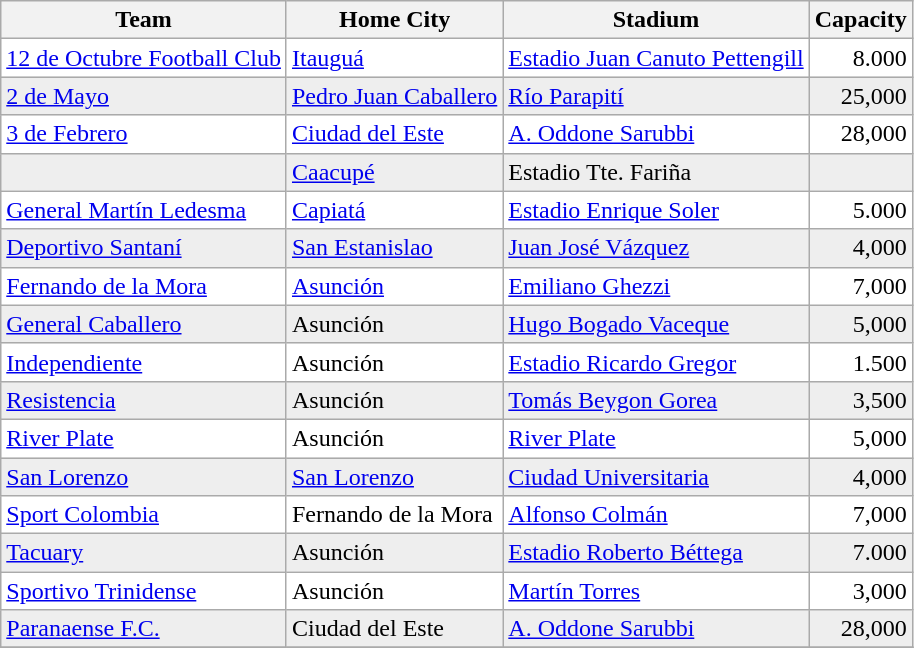<table class="wikitable">
<tr>
<th>Team</th>
<th>Home City</th>
<th>Stadium</th>
<th>Capacity</th>
</tr>
<tr style="background:#ffffff;">
<td align="left"><a href='#'>12 de Octubre Football Club</a></td>
<td><a href='#'>Itauguá</a></td>
<td><a href='#'>Estadio Juan Canuto Pettengill</a></td>
<td align="right">8.000</td>
</tr>
<tr style="background:#eeeeee;">
<td align="left"><a href='#'>2 de Mayo</a></td>
<td><a href='#'>Pedro Juan Caballero</a></td>
<td><a href='#'>Río Parapití</a></td>
<td align="right">25,000</td>
</tr>
<tr style="background:#ffffff;">
<td align="left"><a href='#'>3 de Febrero</a></td>
<td><a href='#'>Ciudad del Este</a></td>
<td><a href='#'>A. Oddone Sarubbi</a></td>
<td align="right">28,000</td>
</tr>
<tr style="background:#eeeeee;">
<td align="left"></td>
<td><a href='#'>Caacupé</a></td>
<td>Estadio Tte. Fariña</td>
<td align="right"></td>
</tr>
<tr style="background:#ffffff;">
<td align="left"><a href='#'>General Martín Ledesma</a></td>
<td><a href='#'>Capiatá</a></td>
<td><a href='#'>Estadio Enrique Soler</a></td>
<td align="right">5.000</td>
</tr>
<tr style="background:#eeeeee;">
<td align="left"><a href='#'>Deportivo Santaní</a></td>
<td><a href='#'>San Estanislao</a></td>
<td><a href='#'>Juan José Vázquez</a></td>
<td align="right">4,000</td>
</tr>
<tr style="background:#ffffff;">
<td align="left"><a href='#'>Fernando de la Mora</a></td>
<td><a href='#'>Asunción</a></td>
<td><a href='#'>Emiliano Ghezzi</a></td>
<td align="right">7,000</td>
</tr>
<tr style="background:#eeeeee;">
<td align="left"><a href='#'>General Caballero</a></td>
<td>Asunción</td>
<td><a href='#'>Hugo Bogado Vaceque</a></td>
<td align="right">5,000</td>
</tr>
<tr style="background:#ffffff;">
<td align="left"><a href='#'>Independiente</a></td>
<td>Asunción</td>
<td><a href='#'>Estadio Ricardo Gregor</a></td>
<td align="right">1.500</td>
</tr>
<tr style="background:#eeeeee;">
<td align="left"><a href='#'>Resistencia</a></td>
<td>Asunción</td>
<td><a href='#'>Tomás Beygon Gorea</a></td>
<td align="right">3,500</td>
</tr>
<tr style="background:#ffffff;">
<td align="left"><a href='#'>River Plate</a></td>
<td>Asunción</td>
<td><a href='#'>River Plate</a></td>
<td align="right">5,000</td>
</tr>
<tr style="background:#eeeeee;">
<td align="left"><a href='#'>San Lorenzo</a></td>
<td><a href='#'>San Lorenzo</a></td>
<td><a href='#'>Ciudad Universitaria</a></td>
<td align="right">4,000</td>
</tr>
<tr style="background:#ffffff;">
<td align="left"><a href='#'>Sport Colombia</a></td>
<td>Fernando de la Mora</td>
<td><a href='#'>Alfonso Colmán</a></td>
<td align="right">7,000</td>
</tr>
<tr style="background:#eeeeee;">
<td align="left"><a href='#'>Tacuary</a></td>
<td>Asunción</td>
<td><a href='#'>Estadio Roberto Béttega</a></td>
<td align="right">7.000</td>
</tr>
<tr style="background:#ffffff;">
<td align="left"><a href='#'>Sportivo Trinidense</a></td>
<td>Asunción</td>
<td><a href='#'>Martín Torres</a></td>
<td align="right">3,000</td>
</tr>
<tr style="background:#eeeeee;">
<td align="left"><a href='#'>Paranaense F.C.</a></td>
<td>Ciudad del Este</td>
<td><a href='#'>A. Oddone Sarubbi</a></td>
<td align="right">28,000</td>
</tr>
<tr>
</tr>
</table>
